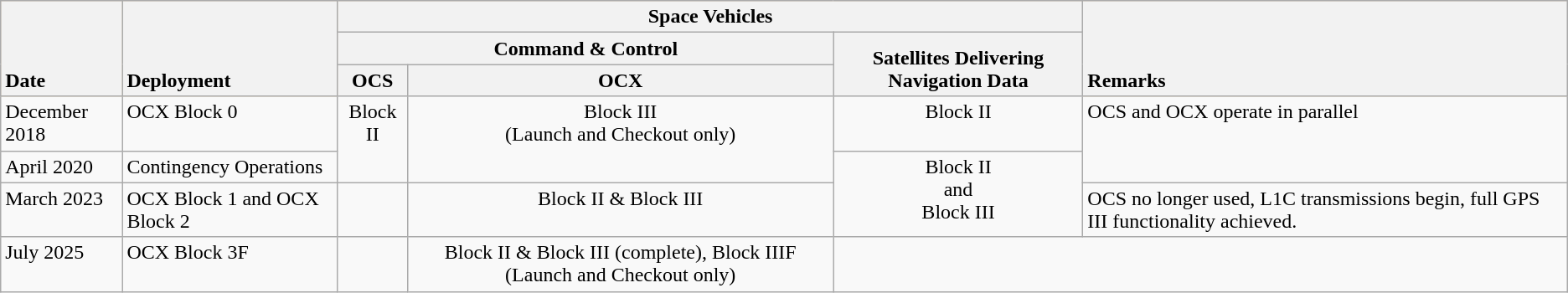<table class="wikitable">
<tr style="background:#FFDEAD;">
<th rowspan=3 style="vertical-align: bottom; text-align: left;">Date</th>
<th rowspan=3 style="vertical-align: bottom; text-align: left;">Deployment</th>
<th colspan=3 style="vertical-align: bottom;">Space Vehicles</th>
<th rowspan=3 style="vertical-align: bottom; text-align: left;">Remarks</th>
</tr>
<tr>
<th colspan=2 style="vertical-align: bottom;">Command & Control</th>
<th rowspan=2 style="vertical-align: bottom;">Satellites Delivering Navigation Data</th>
</tr>
<tr>
<th>OCS</th>
<th>OCX</th>
</tr>
<tr style="vertical-align: top;">
<td>December 2018</td>
<td>OCX Block 0</td>
<td rowspan="2" style="text-align: center;">Block II</td>
<td rowspan="2" style="text-align: center;">Block III<br>(Launch and Checkout only)</td>
<td style="text-align: center;">Block II</td>
<td rowspan="2">OCS and OCX operate in parallel</td>
</tr>
<tr style="vertical-align: top;">
<td>April 2020</td>
<td>Contingency Operations</td>
<td rowspan=2 style="text-align: center;" rowspan="3">Block II<br>and<br>Block III</td>
</tr>
<tr style="vertical-align: top;">
<td>March 2023</td>
<td>OCX Block 1 and OCX Block 2</td>
<td></td>
<td style="text-align: center;">Block II & Block III</td>
<td>OCS no longer used, L1C transmissions begin, full GPS III functionality achieved.</td>
</tr>
<tr style="vertical-align: top;">
<td>July 2025</td>
<td>OCX Block 3F</td>
<td></td>
<td style="text-align: center;">Block II & Block III (complete), Block IIIF (Launch and Checkout only)</td>
</tr>
</table>
